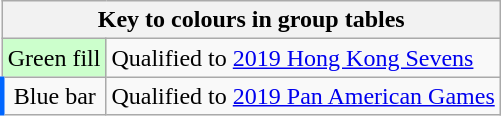<table class="wikitable" style="text-align: center;">
<tr>
<th colspan=2>Key to colours in group tables</th>
</tr>
<tr>
<td bgcolor=#cfc>Green fill</td>
<td align=left>Qualified to <a href='#'>2019 Hong Kong Sevens</a></td>
</tr>
<tr>
<td style="border-left:3px solid #06f;">Blue bar</td>
<td align=left>Qualified to <a href='#'>2019 Pan American Games</a></td>
</tr>
</table>
